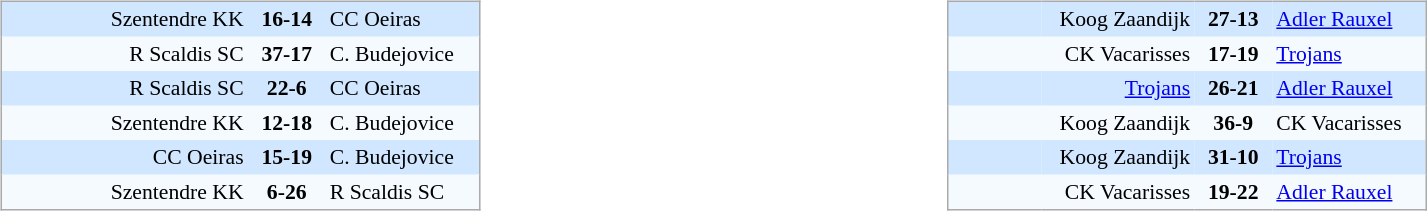<table width="100%" align=center>
<tr>
<td valign="top" width="50%"><br><table align=center cellpadding="3" cellspacing="0" style="background: #F5FAFF; border: 1px #aaa solid; border-collapse:collapse; font-size:95%;" width=320>
<tr bgcolor=#D0E7FF style=font-size:95%>
<td align=center width=50></td>
<td width=85 align=right>Szentendre KK</td>
<td align=center width=40><strong>16-14</strong></td>
<td width=85>CC Oeiras</td>
</tr>
<tr style=font-size:95%>
<td align=center width=50></td>
<td align=right>R Scaldis SC</td>
<td align=center width=40><strong>37-17</strong></td>
<td>C. Budejovice</td>
</tr>
<tr bgcolor=#D0E7FF style=font-size:95%>
<td align=center width=50></td>
<td width=85 align=right>R Scaldis SC</td>
<td align=center width=40><strong>22-6</strong></td>
<td width=85>CC Oeiras</td>
</tr>
<tr style=font-size:95%>
<td align=center width=50></td>
<td align=right>Szentendre KK</td>
<td align=center width=40><strong>12-18</strong></td>
<td>C. Budejovice</td>
</tr>
<tr bgcolor=#D0E7FF style=font-size:95%>
<td align=center width=50></td>
<td width=85 align=right>CC Oeiras</td>
<td align=center width=40><strong>15-19</strong></td>
<td width=85>C. Budejovice</td>
</tr>
<tr style=font-size:95%>
<td align=center width=50></td>
<td align=right>Szentendre KK</td>
<td align=center width=40><strong>6-26</strong></td>
<td>R Scaldis SC</td>
</tr>
</table>
</td>
<td valign="top" width="50%"><br><table align=center cellpadding="3" cellspacing="0" style="background: #F5FAFF; border: 1px #aaa solid; border-collapse:collapse; font-size:95%;" width=320>
<tr bgcolor=#D0E7FF style=font-size:95%>
<td align=center width=50></td>
<td width=85 align=right>Koog Zaandijk</td>
<td align=center width=40><strong>27-13</strong></td>
<td width=85><a href='#'>Adler Rauxel</a></td>
</tr>
<tr style=font-size:95%>
<td align=center width=50></td>
<td align=right>CK Vacarisses</td>
<td align=center><strong>17-19</strong></td>
<td><a href='#'>Trojans</a></td>
</tr>
<tr bgcolor=#D0E7FF style=font-size:95%>
<td align=center width=50></td>
<td align=right><a href='#'>Trojans</a></td>
<td align=center><strong>26-21</strong></td>
<td><a href='#'>Adler Rauxel</a></td>
</tr>
<tr style=font-size:95%>
<td align=center width=50></td>
<td align=right>Koog Zaandijk</td>
<td align=center><strong>36-9</strong></td>
<td>CK Vacarisses</td>
</tr>
<tr bgcolor=#D0E7FF style=font-size:95%>
<td align=center width=50></td>
<td width=85 align=right>Koog Zaandijk</td>
<td align=center><strong>31-10</strong></td>
<td width=85><a href='#'>Trojans</a></td>
</tr>
<tr style=font-size:95%>
<td align=center width=50></td>
<td align=right>CK Vacarisses</td>
<td align=center><strong>19-22</strong></td>
<td><a href='#'>Adler Rauxel</a></td>
</tr>
</table>
</td>
</tr>
</table>
